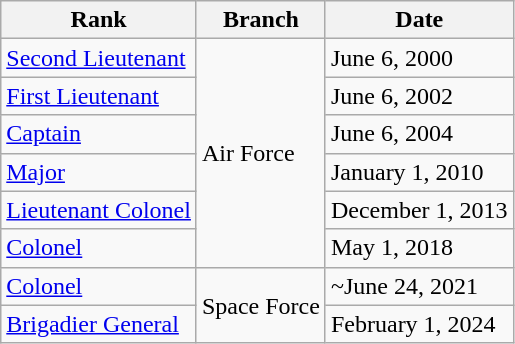<table class="wikitable">
<tr>
<th>Rank</th>
<th>Branch</th>
<th>Date</th>
</tr>
<tr>
<td> <a href='#'>Second Lieutenant</a></td>
<td rowspan=6>Air Force</td>
<td>June 6, 2000</td>
</tr>
<tr>
<td> <a href='#'>First Lieutenant</a></td>
<td>June 6, 2002</td>
</tr>
<tr>
<td> <a href='#'>Captain</a></td>
<td>June 6, 2004</td>
</tr>
<tr>
<td> <a href='#'>Major</a></td>
<td>January 1, 2010</td>
</tr>
<tr>
<td> <a href='#'>Lieutenant Colonel</a></td>
<td>December 1, 2013</td>
</tr>
<tr>
<td> <a href='#'>Colonel</a></td>
<td>May 1, 2018</td>
</tr>
<tr>
<td> <a href='#'>Colonel</a></td>
<td rowspan=2>Space Force</td>
<td>~June 24, 2021</td>
</tr>
<tr>
<td> <a href='#'>Brigadier General</a></td>
<td>February 1, 2024</td>
</tr>
</table>
